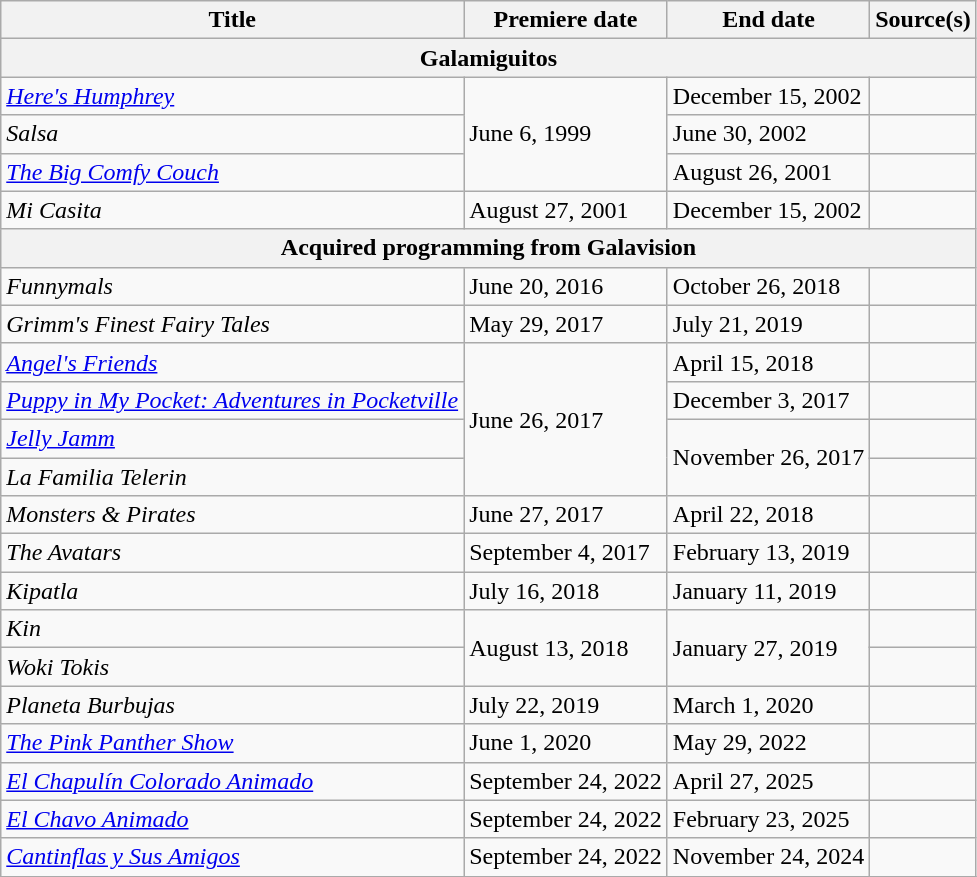<table class="wikitable softable">
<tr>
<th>Title</th>
<th>Premiere date</th>
<th>End date</th>
<th>Source(s)</th>
</tr>
<tr>
<th colspan=4>Galamiguitos</th>
</tr>
<tr>
<td><em><a href='#'>Here's Humphrey</a></em></td>
<td rowspan=3>June 6, 1999</td>
<td>December 15, 2002</td>
<td></td>
</tr>
<tr>
<td><em>Salsa</em></td>
<td>June 30, 2002</td>
<td></td>
</tr>
<tr>
<td><em><a href='#'>The Big Comfy Couch</a></em></td>
<td>August 26, 2001</td>
<td></td>
</tr>
<tr>
<td><em>Mi Casita</em></td>
<td>August 27, 2001</td>
<td>December 15, 2002</td>
<td></td>
</tr>
<tr>
<th colspan=4>Acquired programming from Galavision</th>
</tr>
<tr>
<td><em>Funnymals</em></td>
<td>June 20, 2016</td>
<td>October 26, 2018</td>
<td></td>
</tr>
<tr>
<td><em>Grimm's Finest Fairy Tales</em></td>
<td>May 29, 2017</td>
<td>July 21, 2019</td>
<td></td>
</tr>
<tr>
<td><em><a href='#'>Angel's Friends</a></em></td>
<td rowspan=4>June 26, 2017</td>
<td>April 15, 2018</td>
<td></td>
</tr>
<tr>
<td><em><a href='#'>Puppy in My Pocket: Adventures in Pocketville</a></em></td>
<td>December 3, 2017</td>
<td></td>
</tr>
<tr>
<td><em><a href='#'>Jelly Jamm</a></em></td>
<td rowspan=2>November 26, 2017</td>
<td></td>
</tr>
<tr>
<td><em>La Familia Telerin</em></td>
<td></td>
</tr>
<tr>
<td><em>Monsters & Pirates</em></td>
<td>June 27, 2017</td>
<td>April 22, 2018</td>
<td></td>
</tr>
<tr>
<td><em>The Avatars</em></td>
<td>September 4, 2017</td>
<td>February 13, 2019</td>
<td></td>
</tr>
<tr>
<td><em>Kipatla</em></td>
<td>July 16, 2018</td>
<td>January 11, 2019</td>
<td></td>
</tr>
<tr>
<td><em>Kin</em></td>
<td rowspan=2>August 13, 2018</td>
<td rowspan=2>January 27, 2019</td>
<td></td>
</tr>
<tr>
<td><em>Woki Tokis</em></td>
<td></td>
</tr>
<tr>
<td><em>Planeta Burbujas</em></td>
<td>July 22, 2019</td>
<td>March 1, 2020</td>
<td></td>
</tr>
<tr>
<td><em><a href='#'>The Pink Panther Show</a></em></td>
<td>June 1, 2020</td>
<td>May 29, 2022</td>
<td></td>
</tr>
<tr>
<td><em><a href='#'>El Chapulín Colorado Animado</a></em></td>
<td>September 24, 2022</td>
<td>April 27, 2025</td>
<td></td>
</tr>
<tr>
<td><em><a href='#'>El Chavo Animado</a></em></td>
<td>September 24, 2022</td>
<td>February 23, 2025</td>
<td></td>
</tr>
<tr>
<td><em><a href='#'>Cantinflas y Sus Amigos</a></em></td>
<td>September 24, 2022</td>
<td>November 24, 2024</td>
<td></td>
</tr>
<tr>
</tr>
</table>
